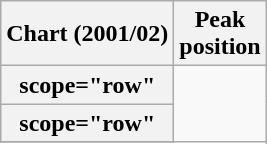<table class="wikitable sortable plainrowheaders" style="text-align:center;">
<tr>
<th scope="col">Chart (2001/02)</th>
<th scope="col">Peak<br>position</th>
</tr>
<tr>
<th>scope="row"</th>
</tr>
<tr>
<th>scope="row"</th>
</tr>
<tr>
</tr>
</table>
